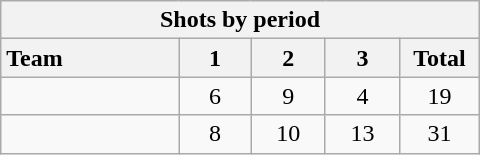<table class="wikitable" style="width:20em; text-align:right;">
<tr>
<th colspan=6>Shots by period</th>
</tr>
<tr>
<th style="width:8em; text-align:left;">Team</th>
<th style="width:3em;">1</th>
<th style="width:3em;">2</th>
<th style="width:3em;">3</th>
<th style="width:3em;">Total</th>
</tr>
<tr>
<td style="text-align:left;"></td>
<td align=center>6</td>
<td align=center>9</td>
<td align=center>4</td>
<td align=center>19</td>
</tr>
<tr>
<td style="text-align:left;"></td>
<td align=center>8</td>
<td align=center>10</td>
<td align=center>13</td>
<td align=center>31</td>
</tr>
</table>
